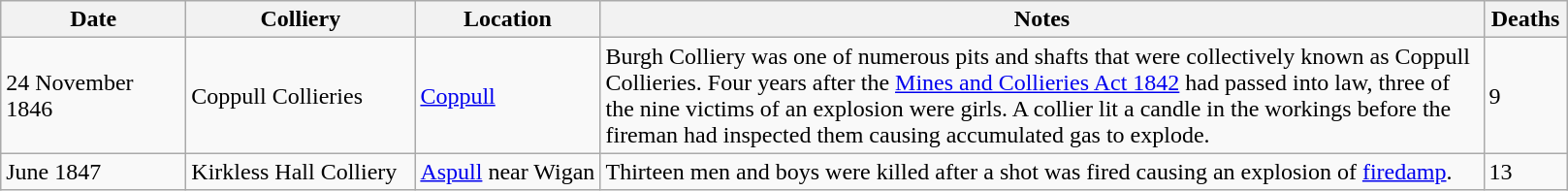<table class="wikitable">
<tr>
<th scope="col"  style="width:120px">Date</th>
<th scope="col"  style="width:150px">Colliery</th>
<th scope="col"  style="width:120px">Location</th>
<th scope="col"  style="width:600px">Notes</th>
<th scope="col"  style="width:50px">Deaths</th>
</tr>
<tr>
<td>24 November 1846</td>
<td>Coppull Collieries</td>
<td><a href='#'>Coppull</a></td>
<td>Burgh Colliery was one of numerous pits and shafts that were collectively known as Coppull Collieries. Four years after the <a href='#'>Mines and Collieries Act 1842</a> had passed into law, three of the nine victims of an explosion were girls. A collier lit a candle in the workings before the fireman had inspected them causing accumulated gas to explode.</td>
<td>9</td>
</tr>
<tr>
<td>June 1847</td>
<td>Kirkless Hall Colliery</td>
<td><a href='#'>Aspull</a> near Wigan</td>
<td>Thirteen men and boys were killed after a shot was fired causing an explosion of <a href='#'>firedamp</a>.</td>
<td>13</td>
</tr>
</table>
